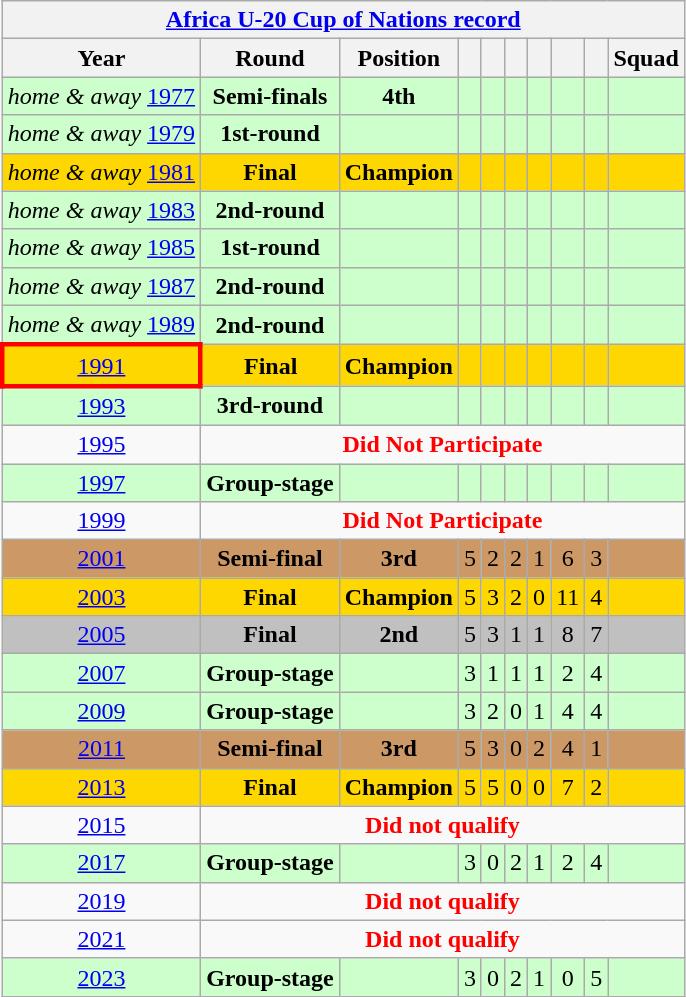<table class="wikitable" style="text-align: center;">
<tr>
<th colspan=10><a href='#'>Africa U-20 Cup of Nations record</a></th>
</tr>
<tr>
<th>Year</th>
<th>Round</th>
<th>Position</th>
<th></th>
<th></th>
<th></th>
<th></th>
<th></th>
<th></th>
<th>Squad</th>
</tr>
<tr bgcolor=#ccffcc>
<td><em>home & away</em> <a href='#'>1977</a></td>
<td><strong>Semi-finals</strong></td>
<td><strong>4th</strong></td>
<td></td>
<td></td>
<td></td>
<td></td>
<td></td>
<td></td>
<td></td>
</tr>
<tr bgcolor=#ccffcc>
<td><em>home & away</em> <a href='#'>1979</a></td>
<td><strong>1st-round</strong></td>
<td><strong> </strong></td>
<td></td>
<td></td>
<td></td>
<td></td>
<td></td>
<td></td>
<td></td>
</tr>
<tr bgcolor=#FFD700>
<td><em>home & away</em> <a href='#'>1981</a></td>
<td><strong>Final</strong></td>
<td><strong>Champion</strong></td>
<td></td>
<td></td>
<td></td>
<td></td>
<td></td>
<td></td>
<td></td>
</tr>
<tr bgcolor=#ccffcc>
<td><em>home & away</em> <a href='#'>1983</a></td>
<td><strong>2nd-round</strong></td>
<td><strong> </strong></td>
<td></td>
<td></td>
<td></td>
<td></td>
<td></td>
<td></td>
<td></td>
</tr>
<tr bgcolor=#ccffcc>
<td><em>home & away</em> <a href='#'>1985</a></td>
<td><strong>1st-round</strong></td>
<td><strong> </strong></td>
<td></td>
<td></td>
<td></td>
<td></td>
<td></td>
<td></td>
<td></td>
</tr>
<tr bgcolor=#ccffcc>
<td><em>home & away</em> <a href='#'>1987</a></td>
<td><strong>2nd-round</strong></td>
<td><strong> </strong></td>
<td></td>
<td></td>
<td></td>
<td></td>
<td></td>
<td></td>
<td></td>
</tr>
<tr bgcolor=#ccffcc>
<td><em>home & away</em> <a href='#'>1989</a></td>
<td><strong>2nd-round</strong></td>
<td><strong> </strong></td>
<td></td>
<td></td>
<td></td>
<td></td>
<td></td>
<td></td>
<td></td>
</tr>
<tr bgcolor=#FFD700>
<td style="border: 3px solid red"> <a href='#'>1991</a></td>
<td><strong>Final</strong></td>
<td><strong>Champion</strong></td>
<td></td>
<td></td>
<td></td>
<td></td>
<td></td>
<td></td>
<td></td>
</tr>
<tr bgcolor=#ccffcc>
<td> <a href='#'>1993</a></td>
<td><strong>3rd-round</strong></td>
<td><strong> </strong></td>
<td></td>
<td></td>
<td></td>
<td></td>
<td></td>
<td></td>
<td></td>
</tr>
<tr>
<td> <a href='#'>1995</a></td>
<td rowspan=1 colspan=9 style="color: red"><strong>Did Not Participate</strong></td>
</tr>
<tr bgcolor=#ccffcc>
<td> <a href='#'>1997</a></td>
<td><strong>Group-stage</strong></td>
<td><strong> </strong></td>
<td></td>
<td></td>
<td></td>
<td></td>
<td></td>
<td></td>
<td></td>
</tr>
<tr>
<td> <a href='#'>1999</a></td>
<td rowspan=1 colspan=9 style="color: red"><strong>Did Not Participate</strong></td>
</tr>
<tr bgcolor=#cc9966>
<td> <a href='#'>2001</a></td>
<td><strong>Semi-final</strong></td>
<td><strong>3rd</strong></td>
<td>5</td>
<td>2</td>
<td>2</td>
<td>1</td>
<td>6</td>
<td>3</td>
<td></td>
</tr>
<tr bgcolor=#FFD700>
<td> <a href='#'>2003</a></td>
<td><strong>Final</strong></td>
<td><strong>Champion</strong></td>
<td>5</td>
<td>3</td>
<td>2</td>
<td>0</td>
<td>11</td>
<td>4</td>
<td></td>
</tr>
<tr bgcolor=#C0C0C0>
<td> <a href='#'>2005</a></td>
<td><strong>Final</strong></td>
<td><strong>2nd</strong></td>
<td>5</td>
<td>3</td>
<td>1</td>
<td>1</td>
<td>8</td>
<td>7</td>
<td></td>
</tr>
<tr bgcolor=#ccffcc>
<td> <a href='#'>2007</a></td>
<td><strong>Group-stage</strong></td>
<td><strong> </strong></td>
<td>3</td>
<td>1</td>
<td>1</td>
<td>1</td>
<td>2</td>
<td>4</td>
<td></td>
</tr>
<tr bgcolor=#ccffcc>
<td> <a href='#'>2009</a></td>
<td><strong>Group-stage</strong></td>
<td><strong> </strong></td>
<td>3</td>
<td>2</td>
<td>0</td>
<td>1</td>
<td>4</td>
<td>4</td>
<td></td>
</tr>
<tr bgcolor=#cc9966>
<td> <a href='#'>2011</a></td>
<td><strong>Semi-final</strong></td>
<td><strong>3rd</strong></td>
<td>5</td>
<td>3</td>
<td>0</td>
<td>2</td>
<td>4</td>
<td>1</td>
<td></td>
</tr>
<tr bgcolor=#FFD700>
<td> <a href='#'>2013</a></td>
<td><strong>Final</strong></td>
<td><strong>Champion</strong></td>
<td>5</td>
<td>5</td>
<td>0</td>
<td>0</td>
<td>7</td>
<td>2</td>
<td></td>
</tr>
<tr>
<td> <a href='#'>2015</a></td>
<td rowspan=1 colspan=9 style="color: red"><strong>Did not qualify</strong></td>
</tr>
<tr bgcolor=#ccffcc>
<td> <a href='#'>2017</a></td>
<td><strong>Group-stage</strong></td>
<td><strong> </strong></td>
<td>3</td>
<td>0</td>
<td>2</td>
<td>1</td>
<td>2</td>
<td>4</td>
<td></td>
</tr>
<tr>
<td> <a href='#'>2019</a></td>
<td rowspan=1 colspan=9 style="color: red"><strong>Did not qualify</strong></td>
</tr>
<tr>
<td> <a href='#'>2021</a></td>
<td rowspan=1 colspan=9 style="color: red"><strong>Did not qualify</strong></td>
</tr>
<tr bgcolor=#ccffcc>
<td> <a href='#'>2023</a></td>
<td style="color: black"><strong>Group-stage</strong></td>
<td></td>
<td>3</td>
<td>0</td>
<td>2</td>
<td>1</td>
<td>0</td>
<td>5</td>
<td></td>
</tr>
</table>
